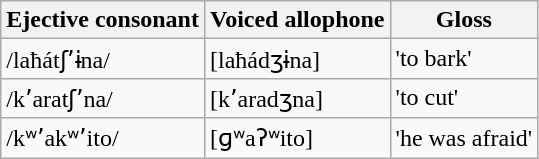<table class="wikitable">
<tr>
<th>Ejective consonant</th>
<th>Voiced allophone</th>
<th>Gloss</th>
</tr>
<tr>
<td>/laħátʃʼɨna/</td>
<td>[laħádʒɨna]</td>
<td>'to bark'</td>
</tr>
<tr>
<td>/kʼaratʃʼna/</td>
<td>[kʼaradʒna]</td>
<td>'to cut'</td>
</tr>
<tr>
<td>/kʷʼakʷʼito/</td>
<td>[ɡʷaʔʷito]</td>
<td>'he was afraid'</td>
</tr>
</table>
